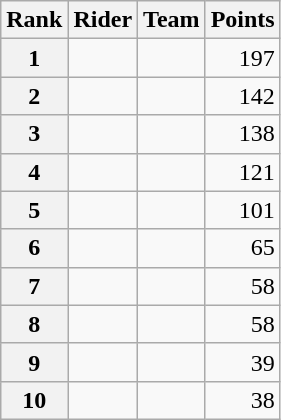<table class="wikitable" style="margin-bottom:0;">
<tr>
<th scope="col">Rank</th>
<th scope="col">Rider</th>
<th scope="col">Team</th>
<th scope="col">Points</th>
</tr>
<tr>
<th scope="row">1</th>
<td> </td>
<td></td>
<td style="text-align:right;">197</td>
</tr>
<tr>
<th scope="row">2</th>
<td></td>
<td></td>
<td style="text-align:right;">142</td>
</tr>
<tr>
<th scope="row">3</th>
<td> </td>
<td></td>
<td style="text-align:right;">138</td>
</tr>
<tr>
<th scope="row">4</th>
<td> </td>
<td></td>
<td style="text-align:right;">121</td>
</tr>
<tr>
<th scope="row">5</th>
<td></td>
<td></td>
<td style="text-align:right;">101</td>
</tr>
<tr>
<th scope="row">6</th>
<td></td>
<td></td>
<td style="text-align:right;">65</td>
</tr>
<tr>
<th scope="row">7</th>
<td></td>
<td></td>
<td style="text-align:right;">58</td>
</tr>
<tr>
<th scope="row">8</th>
<td></td>
<td></td>
<td style="text-align:right;">58</td>
</tr>
<tr>
<th scope="row">9</th>
<td></td>
<td></td>
<td style="text-align:right;">39</td>
</tr>
<tr>
<th scope="row">10</th>
<td></td>
<td></td>
<td style="text-align:right;">38</td>
</tr>
</table>
